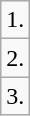<table class="wikitable">
<tr>
<td>1. </td>
</tr>
<tr>
<td>2. </td>
</tr>
<tr>
<td>3. </td>
</tr>
</table>
